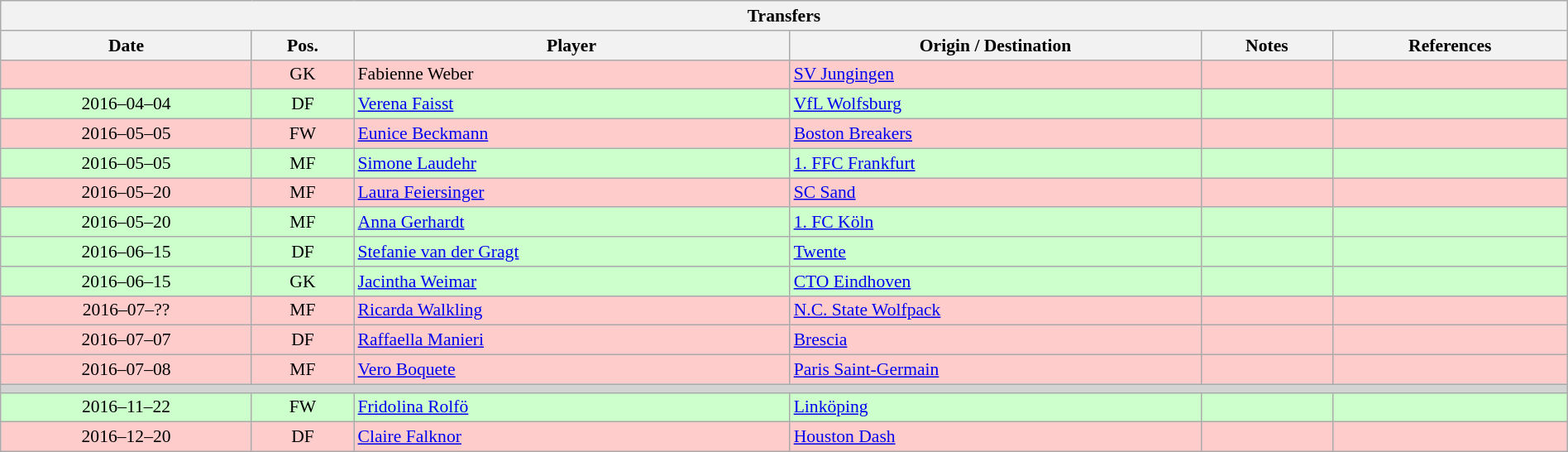<table class="wikitable collapsible" style="font-size: 90%; width: 100%;">
<tr>
<th colspan=6>Transfers</th>
</tr>
<tr>
<th>Date</th>
<th>Pos.</th>
<th>Player</th>
<th>Origin / Destination</th>
<th>Notes</th>
<th>References</th>
</tr>
<tr bgcolor=#FFCCCC>
<td></td>
<td align=center>GK</td>
<td> Fabienne Weber</td>
<td> <a href='#'>SV Jungingen</a></td>
<td></td>
<td></td>
</tr>
<tr bgcolor=#CCFFCC>
<td align=center>2016–04–04</td>
<td align=center>DF</td>
<td> <a href='#'>Verena Faisst</a></td>
<td> <a href='#'>VfL Wolfsburg</a></td>
<td></td>
<td></td>
</tr>
<tr bgcolor=#FFCCCC>
<td align=center>2016–05–05</td>
<td align=center>FW</td>
<td> <a href='#'>Eunice Beckmann</a></td>
<td> <a href='#'>Boston Breakers</a></td>
<td></td>
<td></td>
</tr>
<tr bgcolor=#CCFFCC>
<td align=center>2016–05–05</td>
<td align=center>MF</td>
<td> <a href='#'>Simone Laudehr</a></td>
<td> <a href='#'>1. FFC Frankfurt</a></td>
<td></td>
<td></td>
</tr>
<tr bgcolor=#FFCCCC>
<td align=center>2016–05–20</td>
<td align=center>MF</td>
<td> <a href='#'>Laura Feiersinger</a></td>
<td> <a href='#'>SC Sand</a></td>
<td></td>
<td></td>
</tr>
<tr bgcolor=#CCFFCC>
<td align=center>2016–05–20</td>
<td align=center>MF</td>
<td> <a href='#'>Anna Gerhardt</a></td>
<td> <a href='#'>1. FC Köln</a></td>
<td></td>
<td></td>
</tr>
<tr bgcolor=#CCFFCC>
<td align=center>2016–06–15</td>
<td align=center>DF</td>
<td> <a href='#'>Stefanie van der Gragt</a></td>
<td> <a href='#'>Twente</a></td>
<td></td>
<td></td>
</tr>
<tr bgcolor=#CCFFCC>
<td align=center>2016–06–15</td>
<td align=center>GK</td>
<td> <a href='#'>Jacintha Weimar</a></td>
<td> <a href='#'>CTO Eindhoven</a></td>
<td></td>
<td></td>
</tr>
<tr bgcolor=#FFCCCC>
<td align=center>2016–07–??</td>
<td align=center>MF</td>
<td> <a href='#'>Ricarda Walkling</a></td>
<td> <a href='#'>N.C. State Wolfpack</a></td>
<td></td>
<td></td>
</tr>
<tr bgcolor=#FFCCCC>
<td align=center>2016–07–07</td>
<td align=center>DF</td>
<td> <a href='#'>Raffaella Manieri</a></td>
<td> <a href='#'>Brescia</a></td>
<td></td>
<td></td>
</tr>
<tr bgcolor=#FFCCCC>
<td align=center>2016–07–08</td>
<td align=center>MF</td>
<td> <a href='#'>Vero Boquete</a></td>
<td> <a href='#'>Paris Saint-Germain</a></td>
<td></td>
<td></td>
</tr>
<tr bgcolor=lightgrey>
<td colspan=6></td>
</tr>
<tr bgcolor=#CCFFCC>
<td align=center>2016–11–22</td>
<td align=center>FW</td>
<td> <a href='#'>Fridolina Rolfö</a></td>
<td> <a href='#'>Linköping</a></td>
<td></td>
<td></td>
</tr>
<tr bgcolor=#FFCCCC>
<td align=center>2016–12–20</td>
<td align=center>DF</td>
<td> <a href='#'>Claire Falknor</a></td>
<td> <a href='#'>Houston Dash</a></td>
<td></td>
<td></td>
</tr>
</table>
